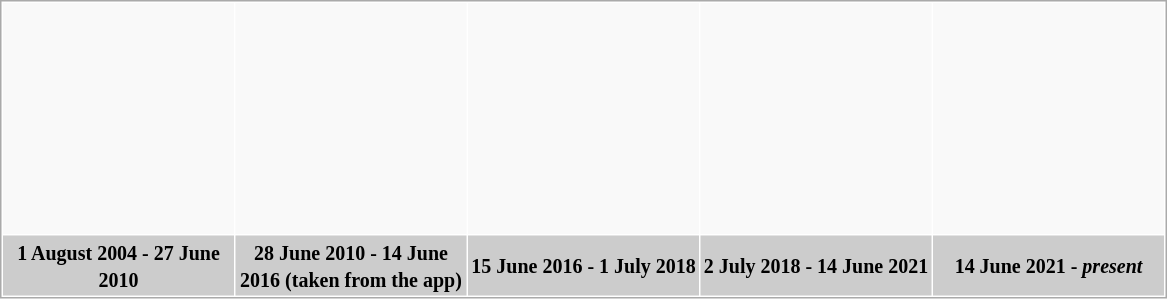<table border="0" cellpadding="2" cellspacing="1" style="border:1px solid #aaa">
<tr align=center>
<th height="150px" bgcolor="#F9F9F9"></th>
<th height="150px" bgcolor="#F9F9F9"></th>
<th height="150px" bgcolor="#F9F9F9"></th>
<th height="150px" bgcolor="#F9F9F9"></th>
<th height="150px" bgcolor="#F9F9F9"></th>
</tr>
<tr>
<th width="150px" bgcolor="#CCCCCC"><small>1 August 2004 - 27 June 2010</small></th>
<th width="150px" bgcolor="#CCCCCC"><small>28 June 2010 - 14 June 2016 (taken from the app)</small></th>
<th width="150px" bgcolor="#CCCCCC"><small>15 June 2016 - 1 July 2018</small></th>
<th width="150px" bgcolor="#CCCCCC"><small>2 July 2018 - 14 June 2021</small></th>
<th width="150px" bgcolor="#CCCCCC"><small>14 June 2021 - <em>present</em></small></th>
</tr>
</table>
